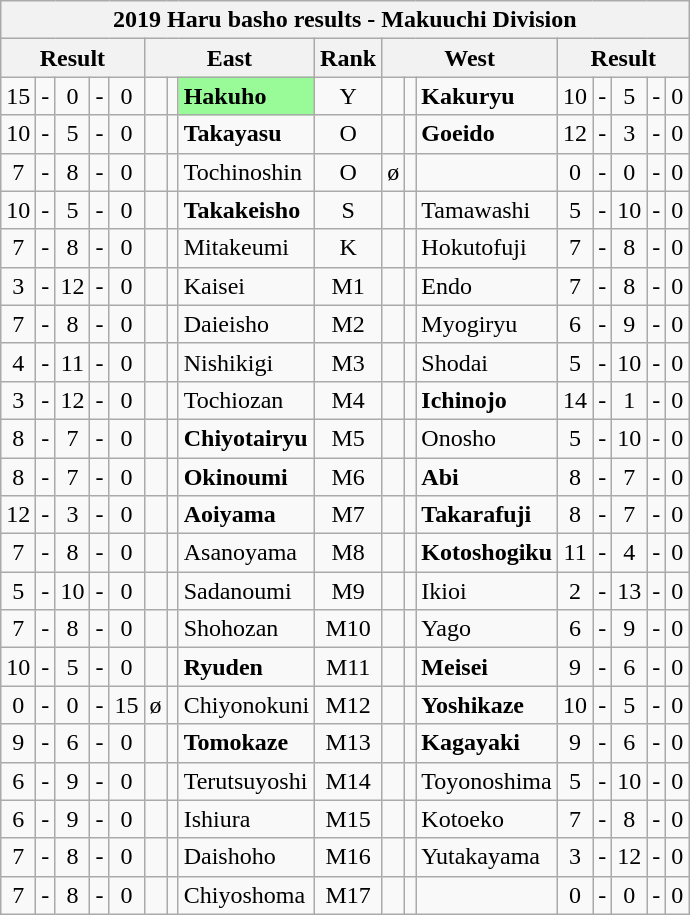<table class="wikitable">
<tr>
<th colspan="17">2019 Haru basho results - Makuuchi Division</th>
</tr>
<tr>
<th colspan="5">Result</th>
<th colspan="3">East</th>
<th>Rank</th>
<th colspan="3">West</th>
<th colspan="5">Result</th>
</tr>
<tr>
<td align=center>15</td>
<td align=center>-</td>
<td align=center>0</td>
<td align=center>-</td>
<td align=center>0</td>
<td align=center></td>
<td align=center></td>
<td style="background: PaleGreen;"><strong>Hakuho</strong></td>
<td align=center>Y</td>
<td align=center></td>
<td align=center></td>
<td><strong>Kakuryu</strong></td>
<td align=center>10</td>
<td align=center>-</td>
<td align=center>5</td>
<td align=center>-</td>
<td align=center>0</td>
</tr>
<tr>
<td align=center>10</td>
<td align=center>-</td>
<td align=center>5</td>
<td align=center>-</td>
<td align=center>0</td>
<td align=center></td>
<td align=center></td>
<td><strong>Takayasu</strong></td>
<td align=center>O</td>
<td align=center></td>
<td align=center></td>
<td><strong>Goeido</strong></td>
<td align=center>12</td>
<td align=center>-</td>
<td align=center>3</td>
<td align=center>-</td>
<td align=center>0</td>
</tr>
<tr>
<td align=center>7</td>
<td align=center>-</td>
<td align=center>8</td>
<td align=center>-</td>
<td align=center>0</td>
<td align=center></td>
<td align=center></td>
<td>Tochinoshin</td>
<td align=center>O</td>
<td align=center>ø</td>
<td align=center></td>
<td></td>
<td align=center>0</td>
<td align=center>-</td>
<td align=center>0</td>
<td align=center>-</td>
<td align=center>0</td>
</tr>
<tr>
<td align=center>10</td>
<td align=center>-</td>
<td align=center>5</td>
<td align=center>-</td>
<td align=center>0</td>
<td align=center></td>
<td align=center></td>
<td><strong>Takakeisho</strong></td>
<td align=center>S</td>
<td align=center></td>
<td align=center></td>
<td>Tamawashi</td>
<td align=center>5</td>
<td align=center>-</td>
<td align=center>10</td>
<td align=center>-</td>
<td align=center>0</td>
</tr>
<tr>
<td align=center>7</td>
<td align=center>-</td>
<td align=center>8</td>
<td align=center>-</td>
<td align=center>0</td>
<td align=center></td>
<td align=center></td>
<td>Mitakeumi</td>
<td align=center>K</td>
<td align=center></td>
<td align=center></td>
<td>Hokutofuji</td>
<td align=center>7</td>
<td align=center>-</td>
<td align=center>8</td>
<td align=center>-</td>
<td align=center>0</td>
</tr>
<tr>
<td align=center>3</td>
<td align=center>-</td>
<td align=center>12</td>
<td align=center>-</td>
<td align=center>0</td>
<td align=center></td>
<td align=center></td>
<td>Kaisei</td>
<td align=center>M1</td>
<td align=center></td>
<td align=center></td>
<td>Endo</td>
<td align=center>7</td>
<td align=center>-</td>
<td align=center>8</td>
<td align=center>-</td>
<td align=center>0</td>
</tr>
<tr>
<td align=center>7</td>
<td align=center>-</td>
<td align=center>8</td>
<td align=center>-</td>
<td align=center>0</td>
<td align=center></td>
<td align=center></td>
<td>Daieisho</td>
<td align=center>M2</td>
<td align=center></td>
<td align=center></td>
<td>Myogiryu</td>
<td align=center>6</td>
<td align=center>-</td>
<td align=center>9</td>
<td align=center>-</td>
<td align=center>0</td>
</tr>
<tr>
<td align=center>4</td>
<td align=center>-</td>
<td align=center>11</td>
<td align=center>-</td>
<td align=center>0</td>
<td align=center></td>
<td align=center></td>
<td>Nishikigi</td>
<td align=center>M3</td>
<td align=center></td>
<td align=center></td>
<td>Shodai</td>
<td align=center>5</td>
<td align=center>-</td>
<td align=center>10</td>
<td align=center>-</td>
<td align=center>0</td>
</tr>
<tr>
<td align=center>3</td>
<td align=center>-</td>
<td align=center>12</td>
<td align=center>-</td>
<td align=center>0</td>
<td align=center></td>
<td align=center></td>
<td>Tochiozan</td>
<td align=center>M4</td>
<td align=center></td>
<td align=center></td>
<td><strong>Ichinojo</strong></td>
<td align=center>14</td>
<td align=center>-</td>
<td align=center>1</td>
<td align=center>-</td>
<td align=center>0</td>
</tr>
<tr>
<td align=center>8</td>
<td align=center>-</td>
<td align=center>7</td>
<td align=center>-</td>
<td align=center>0</td>
<td align=center></td>
<td align=center></td>
<td><strong>Chiyotairyu</strong></td>
<td align=center>M5</td>
<td align=center></td>
<td align=center></td>
<td>Onosho</td>
<td align=center>5</td>
<td align=center>-</td>
<td align=center>10</td>
<td align=center>-</td>
<td align=center>0</td>
</tr>
<tr>
<td align=center>8</td>
<td align=center>-</td>
<td align=center>7</td>
<td align=center>-</td>
<td align=center>0</td>
<td align=center></td>
<td align=center></td>
<td><strong>Okinoumi</strong></td>
<td align=center>M6</td>
<td align=center></td>
<td align=center></td>
<td><strong>Abi</strong></td>
<td align=center>8</td>
<td align=center>-</td>
<td align=center>7</td>
<td align=center>-</td>
<td align=center>0</td>
</tr>
<tr>
<td align=center>12</td>
<td align=center>-</td>
<td align=center>3</td>
<td align=center>-</td>
<td align=center>0</td>
<td align=center></td>
<td align=center></td>
<td><strong>Aoiyama</strong></td>
<td align=center>M7</td>
<td align=center></td>
<td align=center></td>
<td><strong>Takarafuji</strong></td>
<td align=center>8</td>
<td align=center>-</td>
<td align=center>7</td>
<td align=center>-</td>
<td align=center>0</td>
</tr>
<tr>
<td align=center>7</td>
<td align=center>-</td>
<td align=center>8</td>
<td align=center>-</td>
<td align=center>0</td>
<td align=center></td>
<td align=center></td>
<td>Asanoyama</td>
<td align=center>M8</td>
<td align=center></td>
<td align=center></td>
<td><strong>Kotoshogiku</strong></td>
<td align=center>11</td>
<td align=center>-</td>
<td align=center>4</td>
<td align=center>-</td>
<td align=center>0</td>
</tr>
<tr>
<td align=center>5</td>
<td align=center>-</td>
<td align=center>10</td>
<td align=center>-</td>
<td align=center>0</td>
<td align=center></td>
<td align=center></td>
<td>Sadanoumi</td>
<td align=center>M9</td>
<td align=center></td>
<td align=center></td>
<td>Ikioi</td>
<td align=center>2</td>
<td align=center>-</td>
<td align=center>13</td>
<td align=center>-</td>
<td align=center>0</td>
</tr>
<tr>
<td align=center>7</td>
<td align=center>-</td>
<td align=center>8</td>
<td align=center>-</td>
<td align=center>0</td>
<td align=center></td>
<td align=center></td>
<td>Shohozan</td>
<td align=center>M10</td>
<td align=center></td>
<td align=center></td>
<td>Yago</td>
<td align=center>6</td>
<td align=center>-</td>
<td align=center>9</td>
<td align=center>-</td>
<td align=center>0</td>
</tr>
<tr>
<td align=center>10</td>
<td align=center>-</td>
<td align=center>5</td>
<td align=center>-</td>
<td align=center>0</td>
<td align=center></td>
<td align=center></td>
<td><strong>Ryuden</strong></td>
<td align=center>M11</td>
<td align=center></td>
<td align=center></td>
<td><strong>Meisei</strong></td>
<td align=center>9</td>
<td align=center>-</td>
<td align=center>6</td>
<td align=center>-</td>
<td align=center>0</td>
</tr>
<tr>
<td align=center>0</td>
<td align=center>-</td>
<td align=center>0</td>
<td align=center>-</td>
<td align=center>15</td>
<td align=center>ø</td>
<td align=center></td>
<td>Chiyonokuni</td>
<td align=center>M12</td>
<td align=center></td>
<td align=center></td>
<td><strong>Yoshikaze</strong></td>
<td align=center>10</td>
<td align=center>-</td>
<td align=center>5</td>
<td align=center>-</td>
<td align=center>0</td>
</tr>
<tr>
<td align=center>9</td>
<td align=center>-</td>
<td align=center>6</td>
<td align=center>-</td>
<td align=center>0</td>
<td align=center></td>
<td align=center></td>
<td><strong>Tomokaze</strong></td>
<td align=center>M13</td>
<td align=center></td>
<td align=center></td>
<td><strong>Kagayaki</strong></td>
<td align=center>9</td>
<td align=center>-</td>
<td align=center>6</td>
<td align=center>-</td>
<td align=center>0</td>
</tr>
<tr>
<td align=center>6</td>
<td align=center>-</td>
<td align=center>9</td>
<td align=center>-</td>
<td align=center>0</td>
<td align=center></td>
<td align=center></td>
<td>Terutsuyoshi</td>
<td align=center>M14</td>
<td align=center></td>
<td align=center></td>
<td>Toyonoshima</td>
<td align=center>5</td>
<td align=center>-</td>
<td align=center>10</td>
<td align=center>-</td>
<td align=center>0</td>
</tr>
<tr>
<td align=center>6</td>
<td align=center>-</td>
<td align=center>9</td>
<td align=center>-</td>
<td align=center>0</td>
<td align=center></td>
<td align=center></td>
<td>Ishiura</td>
<td align=center>M15</td>
<td align=center></td>
<td align=center></td>
<td>Kotoeko</td>
<td align=center>7</td>
<td align=center>-</td>
<td align=center>8</td>
<td align=center>-</td>
<td align=center>0</td>
</tr>
<tr>
<td align=center>7</td>
<td align=center>-</td>
<td align=center>8</td>
<td align=center>-</td>
<td align=center>0</td>
<td align=center></td>
<td align=center></td>
<td>Daishoho</td>
<td align=center>M16</td>
<td align=center></td>
<td align=center></td>
<td>Yutakayama</td>
<td align=center>3</td>
<td align=center>-</td>
<td align=center>12</td>
<td align=center>-</td>
<td align=center>0</td>
</tr>
<tr>
<td align=center>7</td>
<td align=center>-</td>
<td align=center>8</td>
<td align=center>-</td>
<td align=center>0</td>
<td align=center></td>
<td align=center></td>
<td>Chiyoshoma</td>
<td align=center>M17</td>
<td align=center></td>
<td align=center></td>
<td></td>
<td align=center>0</td>
<td align=center>-</td>
<td align=center>0</td>
<td align=center>-</td>
<td align=center>0</td>
</tr>
</table>
